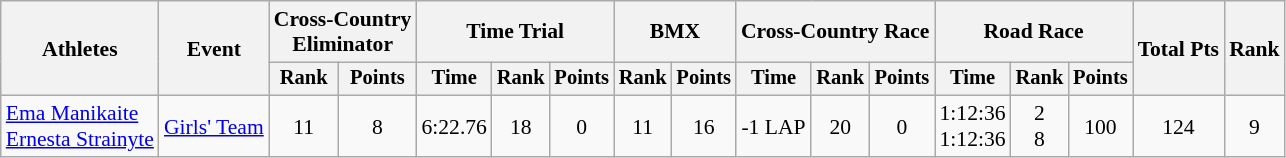<table class="wikitable" style="font-size:90%;">
<tr>
<th rowspan=2>Athletes</th>
<th rowspan=2>Event</th>
<th colspan=2>Cross-Country<br>Eliminator</th>
<th colspan=3>Time Trial</th>
<th colspan=2>BMX</th>
<th colspan=3>Cross-Country Race</th>
<th colspan=3>Road Race</th>
<th rowspan=2>Total Pts</th>
<th rowspan=2>Rank</th>
</tr>
<tr style="font-size:95%">
<th>Rank</th>
<th>Points</th>
<th>Time</th>
<th>Rank</th>
<th>Points</th>
<th>Rank</th>
<th>Points</th>
<th>Time</th>
<th>Rank</th>
<th>Points</th>
<th>Time</th>
<th>Rank</th>
<th>Points</th>
</tr>
<tr align=center>
<td align=left><a href='#'>Ema Manikaite</a><br><a href='#'>Ernesta Strainyte</a></td>
<td align=left><a href='#'>Girls' Team</a></td>
<td>11</td>
<td>8</td>
<td>6:22.76</td>
<td>18</td>
<td>0</td>
<td>11</td>
<td>16</td>
<td>-1 LAP</td>
<td>20</td>
<td>0</td>
<td>1:12:36<br>1:12:36</td>
<td>2<br>8</td>
<td>100</td>
<td>124</td>
<td>9</td>
</tr>
</table>
